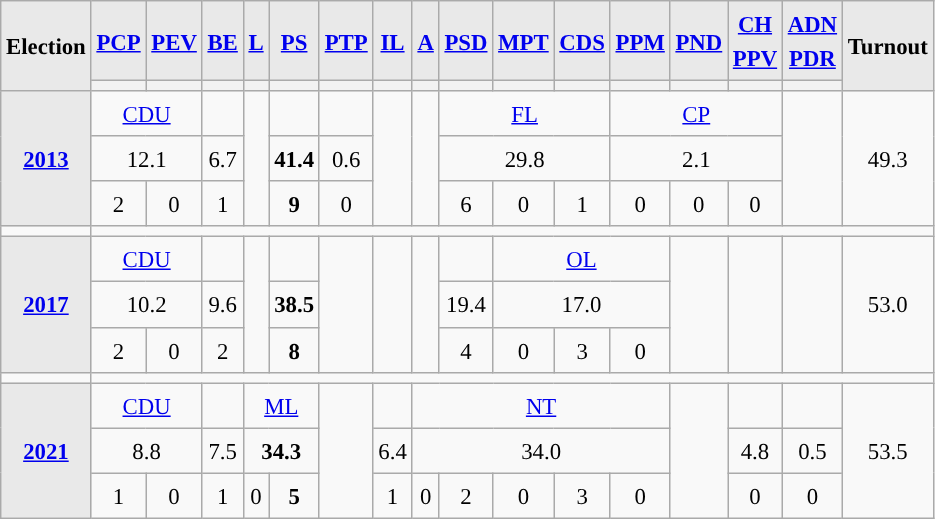<table class="wikitable" style="text-align:left; font-size:95%; line-height:23px;">
<tr>
<th style="background-color:#E9E9E9" align=left" valign=center rowspan="2">Election</th>
<th style="background-color:#E9E9E9" align=right valign=center><a href='#'>PCP</a></th>
<th style="background-color:#E9E9E9" align=right valign=center><a href='#'>PEV</a></th>
<th style="background-color:#E9E9E9" align=right valign=center><a href='#'>BE</a></th>
<th style="background-color:#E9E9E9" align=right valign=center><a href='#'>L</a></th>
<th style="background-color:#E9E9E9" align=right valign=center><a href='#'>PS</a></th>
<th style="background-color:#E9E9E9" align=right valign=center><a href='#'>PTP</a></th>
<th style="background-color:#E9E9E9" align=right valign=center><a href='#'>IL</a></th>
<th style="background-color:#E9E9E9" align=right valign=center><a href='#'>A</a></th>
<th style="background-color:#E9E9E9" align=right valign=center><a href='#'>PSD</a></th>
<th style="background-color:#E9E9E9" align=right valign=center><a href='#'>MPT</a></th>
<th style="background-color:#E9E9E9" align=right valign=center><a href='#'>CDS</a></th>
<th style="background-color:#E9E9E9" align=right valign=center><a href='#'>PPM</a></th>
<th style="background-color:#E9E9E9" align=right valign=center><a href='#'>PND</a></th>
<th style="background-color:#E9E9E9" align=right valign=center><a href='#'>CH</a><br><a href='#'>PPV</a></th>
<th style="background-color:#E9E9E9" align=right valign=center><a href='#'>ADN</a><br><a href='#'>PDR</a></th>
<th style="background-color:#E9E9E9" align=right valign=center rowspan="2">Turnout</th>
</tr>
<tr>
<th class="sortable" style="background:"></th>
<th class="sortable" style="background:"></th>
<th class="sortable" style="background:"></th>
<th class="sortable" style="background:"></th>
<th class="sortable" style="background:"></th>
<th class="sortable" style="background:"></th>
<th class="sortable" style="background:"></th>
<th class="sortable" style="background:"></th>
<th class="sortable" style="background:"></th>
<th class="sortable" style="background:"></th>
<th class="sortable" style="background:"></th>
<th class="sortable" style="background:"></th>
<th class="sortable" style="background:"></th>
<th class="sortable" style="background:"></th>
<th class="sortable" style="background:"></th>
</tr>
<tr>
<td align=center rowspan="3" style="background-color:#E9E9E9"><strong><a href='#'>2013</a></strong></td>
<td align=center colspan="2"><a href='#'>CDU</a></td>
<td></td>
<td align=center rowspan="3"></td>
<td></td>
<td></td>
<td align=center rowspan="3"></td>
<td align=center rowspan="3"></td>
<td align=center colspan="3"><a href='#'>FL</a></td>
<td align=center colspan="3"><a href='#'>CP</a></td>
<td align=center rowspan="3"></td>
<td align=center valign="center" rowspan="3">49.3</td>
</tr>
<tr>
<td align=center valign="top" colspan="2">12.1</td>
<td align=center valign="top">6.7</td>
<td align=center ><strong>41.4</strong></td>
<td align=center valign="top">0.6</td>
<td align=center colspan="3">29.8</td>
<td align=center colspan="3">2.1</td>
</tr>
<tr>
<td align=center valign="top">2</td>
<td align=center valign="top">0</td>
<td align=center valign="top">1</td>
<td align=center ><strong>9</strong></td>
<td align=center valign="top">0</td>
<td align=center valign="top">6</td>
<td align=center valign="top">0</td>
<td align=center valign="top">1</td>
<td align=center valign="top">0</td>
<td align=center valign="top">0</td>
<td align=center valign="top">0</td>
</tr>
<tr>
<td></td>
</tr>
<tr>
<td align=center rowspan="3" style="background-color:#E9E9E9"><strong><a href='#'>2017</a></strong></td>
<td align=center colspan="2"><a href='#'>CDU</a></td>
<td></td>
<td align=center rowspan="3"></td>
<td></td>
<td align=center rowspan="3"></td>
<td align=center rowspan="3"></td>
<td align=center rowspan="3"></td>
<td></td>
<td align=center colspan="3"><a href='#'>OL</a></td>
<td align=center rowspan="3"></td>
<td align=center rowspan="3"></td>
<td align=center rowspan="3"></td>
<td align=center valign="center" rowspan="3">53.0</td>
</tr>
<tr>
<td align=center valign="top" colspan="2">10.2</td>
<td align=center valign="top">9.6</td>
<td align=center ><strong>38.5</strong></td>
<td align=center valign="top">19.4</td>
<td align=center valign="top" colspan="3">17.0</td>
</tr>
<tr>
<td align=center valign="top">2</td>
<td align=center valign="top">0</td>
<td align=center valign="top">2</td>
<td align=center ><strong>8</strong></td>
<td align=center valign="top">4</td>
<td align=center valign="top">0</td>
<td align=center valign="top">3</td>
<td align=center valign="top">0</td>
</tr>
<tr>
<td></td>
</tr>
<tr>
<td align=center rowspan="3" style="background-color:#E9E9E9"><strong><a href='#'>2021</a></strong></td>
<td align=center colspan="2"><a href='#'>CDU</a></td>
<td></td>
<td align=center colspan="2"><a href='#'>ML</a></td>
<td align=center rowspan="3"></td>
<td></td>
<td align=center colspan="5"><a href='#'>NT</a></td>
<td align=center rowspan="3"></td>
<td></td>
<td></td>
<td align=center valign="center" rowspan="3">53.5</td>
</tr>
<tr>
<td align=center valign="top" colspan="2">8.8</td>
<td align=center valign="top">7.5</td>
<td align=center colspan="2" ><strong>34.3</strong></td>
<td align=center valign="top">6.4</td>
<td align=center colspan="5">34.0</td>
<td align=center valign="top">4.8</td>
<td align=center valign="top">0.5</td>
</tr>
<tr>
<td align=center valign="top">1</td>
<td align=center valign="top">0</td>
<td align=center valign="top">1</td>
<td align=center valign="top">0</td>
<td align=center ><strong>5</strong></td>
<td align=center valign="top">1</td>
<td align=center valign="top">0</td>
<td align=center valign="top">2</td>
<td align=center valign="top">0</td>
<td align=center valign="top">3</td>
<td align=center valign="top">0</td>
<td align=center valign="top">0</td>
<td align=center valign="top">0</td>
</tr>
</table>
